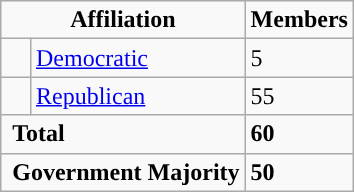<table class="wikitable">
<tr>
<td colspan="2" rowspan="1" align="center" valign="top"><strong>Affiliation</strong></td>
<td style="vertical-align:top;"><strong>Members</strong></td>
</tr>
<tr>
<td style="background-color:"> </td>
<td><a href='#'>Democratic</a></td>
<td>5</td>
</tr>
<tr>
<td style="background-color:"> </td>
<td><a href='#'>Republican</a></td>
<td>55</td>
</tr>
<tr>
<td colspan="2" rowspan="1"> <strong>Total</strong></td>
<td><strong>60</strong></td>
</tr>
<tr>
<td colspan="2" rowspan="1"> <strong>Government Majority</strong></td>
<td><strong>50</strong></td>
</tr>
</table>
